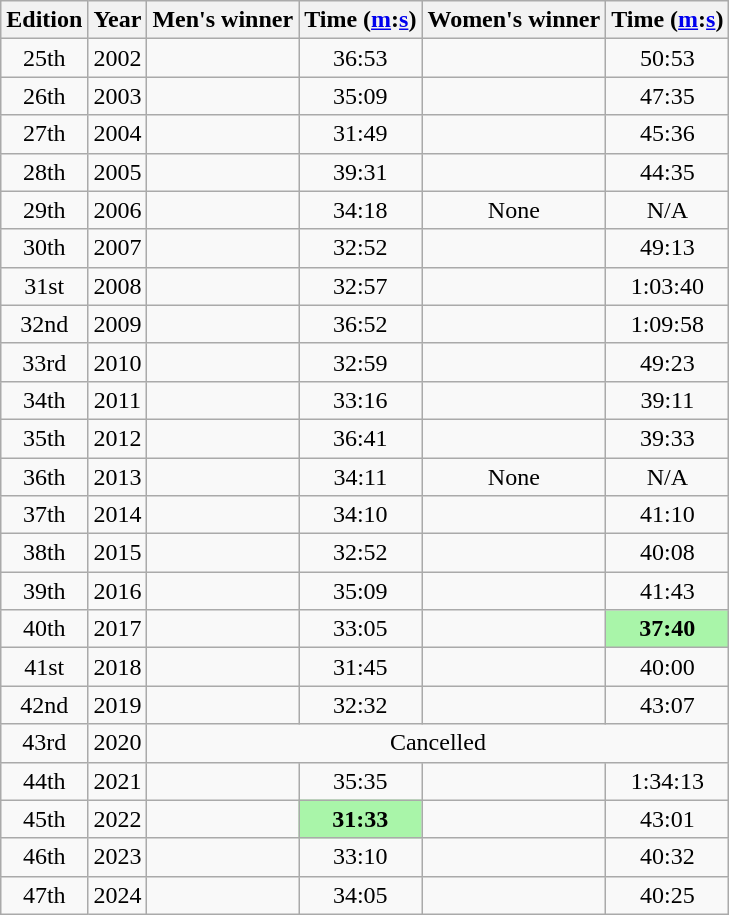<table class="wikitable sortable" style="text-align:center">
<tr>
<th class=unsortable>Edition</th>
<th>Year</th>
<th class=unsortable>Men's winner</th>
<th>Time (<a href='#'>m</a>:<a href='#'>s</a>)</th>
<th class=unsortable>Women's winner</th>
<th>Time (<a href='#'>m</a>:<a href='#'>s</a>)</th>
</tr>
<tr>
<td>25th</td>
<td>2002</td>
<td align=left></td>
<td>36:53</td>
<td align=left></td>
<td>50:53</td>
</tr>
<tr>
<td>26th</td>
<td>2003</td>
<td align=left></td>
<td>35:09</td>
<td align=left></td>
<td>47:35</td>
</tr>
<tr>
<td>27th</td>
<td>2004</td>
<td align=left></td>
<td>31:49</td>
<td align=left></td>
<td>45:36</td>
</tr>
<tr>
<td>28th</td>
<td>2005</td>
<td align=left></td>
<td>39:31</td>
<td align=left></td>
<td>44:35</td>
</tr>
<tr>
<td>29th</td>
<td>2006</td>
<td align=left></td>
<td>34:18</td>
<td>None</td>
<td>N/A</td>
</tr>
<tr>
<td>30th</td>
<td>2007</td>
<td align=left></td>
<td>32:52</td>
<td align=left></td>
<td>49:13</td>
</tr>
<tr>
<td>31st</td>
<td>2008</td>
<td align=left></td>
<td>32:57</td>
<td align=left></td>
<td>1:03:40</td>
</tr>
<tr>
<td>32nd</td>
<td>2009</td>
<td align=left></td>
<td>36:52</td>
<td align=left></td>
<td>1:09:58</td>
</tr>
<tr>
<td>33rd</td>
<td>2010</td>
<td align=left></td>
<td>32:59</td>
<td align=left></td>
<td>49:23</td>
</tr>
<tr>
<td>34th</td>
<td>2011</td>
<td align=left></td>
<td>33:16</td>
<td align=left></td>
<td>39:11</td>
</tr>
<tr>
<td>35th</td>
<td>2012</td>
<td align=left></td>
<td>36:41</td>
<td align=left></td>
<td>39:33</td>
</tr>
<tr>
<td>36th</td>
<td>2013</td>
<td align=left></td>
<td>34:11</td>
<td>None</td>
<td>N/A</td>
</tr>
<tr>
<td>37th</td>
<td>2014</td>
<td align=left></td>
<td>34:10</td>
<td align=left></td>
<td>41:10</td>
</tr>
<tr>
<td>38th</td>
<td>2015</td>
<td align=left></td>
<td>32:52</td>
<td align=left></td>
<td>40:08</td>
</tr>
<tr>
<td>39th</td>
<td>2016</td>
<td align=left></td>
<td>35:09</td>
<td align=left></td>
<td>41:43</td>
</tr>
<tr>
<td>40th</td>
<td>2017</td>
<td align=left></td>
<td>33:05</td>
<td align=left></td>
<td bgcolor=#A9F5A9><strong>37:40</strong></td>
</tr>
<tr>
<td>41st</td>
<td>2018</td>
<td align=left></td>
<td>31:45</td>
<td align=left></td>
<td>40:00</td>
</tr>
<tr>
<td>42nd</td>
<td>2019</td>
<td align=left></td>
<td>32:32</td>
<td align=left></td>
<td>43:07</td>
</tr>
<tr>
<td>43rd</td>
<td>2020</td>
<td colspan=4>Cancelled</td>
</tr>
<tr>
<td>44th</td>
<td>2021</td>
<td align=left></td>
<td>35:35</td>
<td align=left></td>
<td>1:34:13</td>
</tr>
<tr>
<td>45th</td>
<td>2022</td>
<td align=left></td>
<td bgcolor=#A9F5A9><strong>31:33</strong></td>
<td align=left></td>
<td>43:01</td>
</tr>
<tr>
<td>46th</td>
<td>2023</td>
<td align=left></td>
<td>33:10</td>
<td align=left></td>
<td>40:32</td>
</tr>
<tr>
<td>47th</td>
<td>2024</td>
<td align=left></td>
<td>34:05</td>
<td align=left></td>
<td>40:25</td>
</tr>
</table>
